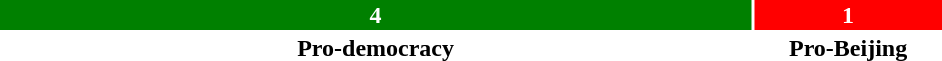<table style="width:50%; text-align:center;">
<tr style="color:white;">
<td style="background:green; width:80%;"><strong>4</strong></td>
<td style="background:red; width:20%;"><strong>1</strong></td>
</tr>
<tr>
<td><span><strong>Pro-democracy</strong></span></td>
<td><span><strong>Pro-Beijing</strong></span></td>
</tr>
</table>
